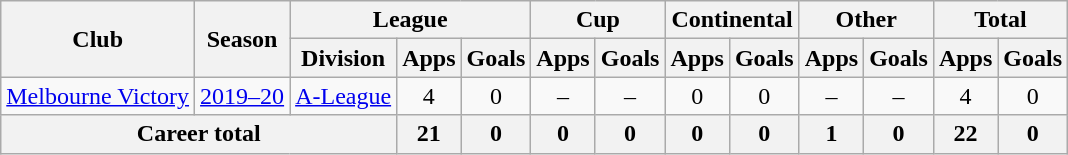<table class="wikitable" border="1" style="font-size:100%; text-align: center;">
<tr>
<th rowspan="2">Club</th>
<th rowspan="2">Season</th>
<th colspan="3">League</th>
<th colspan="2">Cup</th>
<th colspan="2">Continental</th>
<th colspan="2">Other</th>
<th colspan="2">Total</th>
</tr>
<tr>
<th>Division</th>
<th>Apps</th>
<th>Goals</th>
<th>Apps</th>
<th>Goals</th>
<th>Apps</th>
<th>Goals</th>
<th>Apps</th>
<th>Goals</th>
<th>Apps</th>
<th>Goals</th>
</tr>
<tr>
<td rowspan="1" valign="middle"><a href='#'>Melbourne Victory</a></td>
<td><a href='#'>2019–20</a></td>
<td><a href='#'>A-League</a></td>
<td>4</td>
<td>0</td>
<td>–</td>
<td>–</td>
<td>0</td>
<td>0</td>
<td>–</td>
<td>–</td>
<td>4</td>
<td>0</td>
</tr>
<tr>
<th colspan="3">Career total</th>
<th>21</th>
<th>0</th>
<th>0</th>
<th>0</th>
<th>0</th>
<th>0</th>
<th>1</th>
<th>0</th>
<th>22</th>
<th>0</th>
</tr>
</table>
